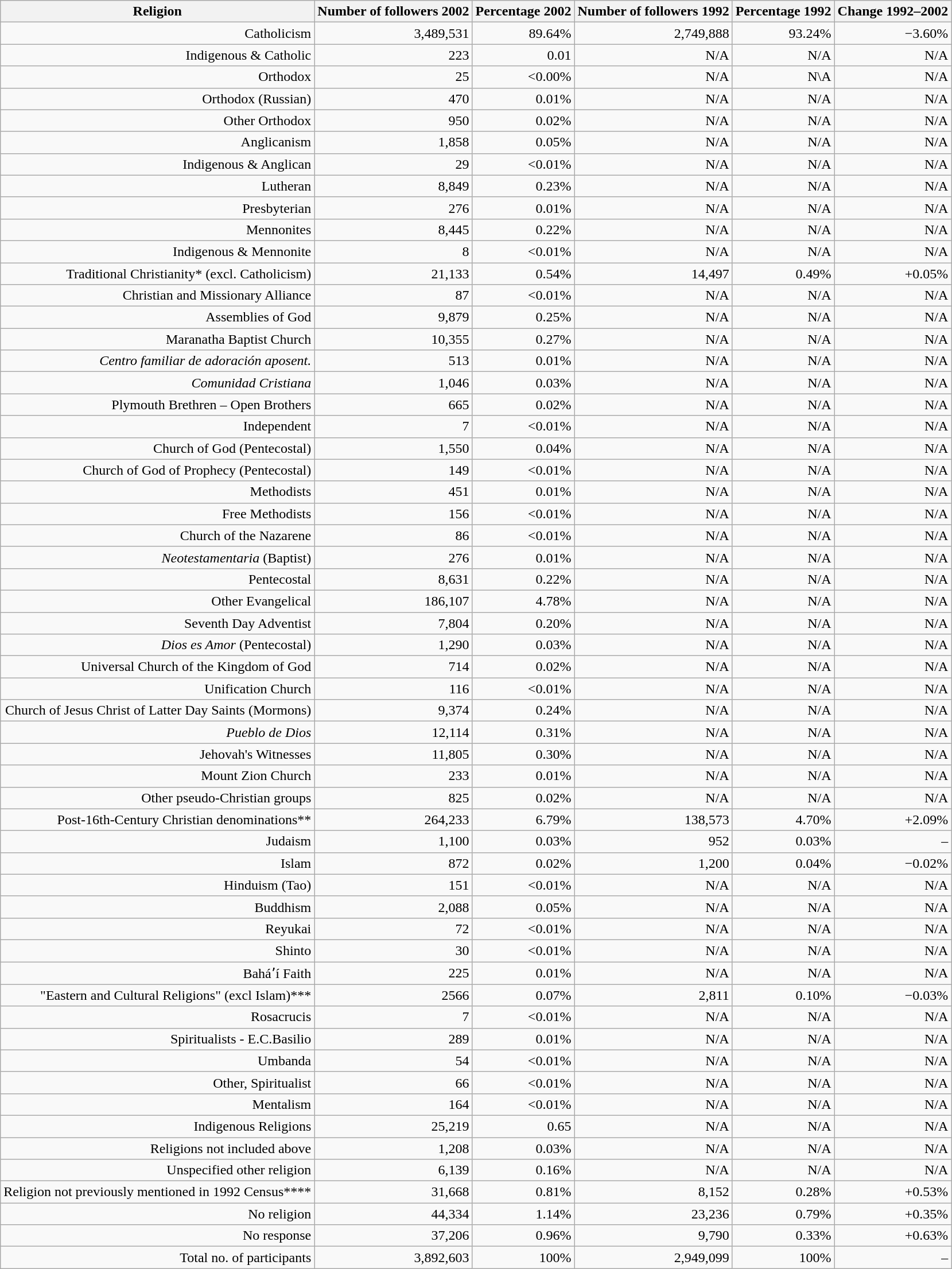<table class="wikitable sortable"  style="text-align: right;">
<tr>
<th>Religion</th>
<th>Number of followers 2002</th>
<th>Percentage 2002</th>
<th>Number of followers 1992</th>
<th>Percentage 1992</th>
<th>Change 1992–2002</th>
</tr>
<tr>
<td>Catholicism</td>
<td>3,489,531</td>
<td>89.64%</td>
<td>2,749,888</td>
<td>93.24%</td>
<td>−3.60%</td>
</tr>
<tr>
<td>Indigenous & Catholic</td>
<td>223</td>
<td>0.01</td>
<td>N/A</td>
<td>N/A</td>
<td>N/A</td>
</tr>
<tr>
<td>Orthodox</td>
<td>25</td>
<td><0.00%</td>
<td>N/A</td>
<td>N\A</td>
<td>N/A</td>
</tr>
<tr>
<td>Orthodox (Russian)</td>
<td>470</td>
<td>0.01%</td>
<td>N/A</td>
<td>N/A</td>
<td>N/A</td>
</tr>
<tr>
<td>Other Orthodox</td>
<td>950</td>
<td>0.02%</td>
<td>N/A</td>
<td>N/A</td>
<td>N/A</td>
</tr>
<tr>
<td>Anglicanism</td>
<td>1,858</td>
<td>0.05%</td>
<td>N/A</td>
<td>N/A</td>
<td>N/A</td>
</tr>
<tr>
<td>Indigenous & Anglican</td>
<td>29</td>
<td><0.01%</td>
<td>N/A</td>
<td>N/A</td>
<td>N/A</td>
</tr>
<tr>
<td>Lutheran</td>
<td>8,849</td>
<td>0.23%</td>
<td>N/A</td>
<td>N/A</td>
<td>N/A</td>
</tr>
<tr>
<td>Presbyterian</td>
<td>276</td>
<td>0.01%</td>
<td>N/A</td>
<td>N/A</td>
<td>N/A</td>
</tr>
<tr>
<td>Mennonites</td>
<td>8,445</td>
<td>0.22%</td>
<td>N/A</td>
<td>N/A</td>
<td>N/A</td>
</tr>
<tr>
<td>Indigenous & Mennonite</td>
<td>8</td>
<td><0.01%</td>
<td>N/A</td>
<td>N/A</td>
<td>N/A</td>
</tr>
<tr>
<td>Traditional Christianity* (excl. Catholicism)</td>
<td>21,133</td>
<td>0.54%</td>
<td>14,497</td>
<td>0.49%</td>
<td>+0.05%</td>
</tr>
<tr>
<td>Christian and Missionary Alliance</td>
<td>87</td>
<td><0.01%</td>
<td>N/A</td>
<td>N/A</td>
<td>N/A</td>
</tr>
<tr>
<td>Assemblies of God</td>
<td>9,879</td>
<td>0.25%</td>
<td>N/A</td>
<td>N/A</td>
<td>N/A</td>
</tr>
<tr>
<td>Maranatha Baptist Church</td>
<td>10,355</td>
<td>0.27%</td>
<td>N/A</td>
<td>N/A</td>
<td>N/A</td>
</tr>
<tr>
<td><em>Centro familiar de adoración aposent.</em></td>
<td>513</td>
<td>0.01%</td>
<td>N/A</td>
<td>N/A</td>
<td>N/A</td>
</tr>
<tr>
<td><em>Comunidad Cristiana</em></td>
<td>1,046</td>
<td>0.03%</td>
<td>N/A</td>
<td>N/A</td>
<td>N/A</td>
</tr>
<tr>
<td>Plymouth Brethren – Open Brothers</td>
<td>665</td>
<td>0.02%</td>
<td>N/A</td>
<td>N/A</td>
<td>N/A</td>
</tr>
<tr>
<td>Independent</td>
<td>7</td>
<td><0.01%</td>
<td>N/A</td>
<td>N/A</td>
<td>N/A</td>
</tr>
<tr>
<td>Church of God (Pentecostal)</td>
<td>1,550</td>
<td>0.04%</td>
<td>N/A</td>
<td>N/A</td>
<td>N/A</td>
</tr>
<tr>
<td>Church of God of Prophecy (Pentecostal)</td>
<td>149</td>
<td><0.01%</td>
<td>N/A</td>
<td>N/A</td>
<td>N/A</td>
</tr>
<tr>
<td>Methodists</td>
<td>451</td>
<td>0.01%</td>
<td>N/A</td>
<td>N/A</td>
<td>N/A</td>
</tr>
<tr>
<td>Free Methodists</td>
<td>156</td>
<td><0.01%</td>
<td>N/A</td>
<td>N/A</td>
<td>N/A</td>
</tr>
<tr>
<td>Church of the Nazarene</td>
<td>86</td>
<td><0.01%</td>
<td>N/A</td>
<td>N/A</td>
<td>N/A</td>
</tr>
<tr>
<td><em>Neotestamentaria</em> (Baptist)</td>
<td>276</td>
<td>0.01%</td>
<td>N/A</td>
<td>N/A</td>
<td>N/A</td>
</tr>
<tr>
<td>Pentecostal</td>
<td>8,631</td>
<td>0.22%</td>
<td>N/A</td>
<td>N/A</td>
<td>N/A</td>
</tr>
<tr>
<td>Other Evangelical</td>
<td>186,107</td>
<td>4.78%</td>
<td>N/A</td>
<td>N/A</td>
<td>N/A</td>
</tr>
<tr>
<td>Seventh Day Adventist</td>
<td>7,804</td>
<td>0.20%</td>
<td>N/A</td>
<td>N/A</td>
<td>N/A</td>
</tr>
<tr>
<td><em>Dios es Amor</em> (Pentecostal)</td>
<td>1,290</td>
<td>0.03%</td>
<td>N/A</td>
<td>N/A</td>
<td>N/A</td>
</tr>
<tr>
<td>Universal Church of the Kingdom of God</td>
<td>714</td>
<td>0.02%</td>
<td>N/A</td>
<td>N/A</td>
<td>N/A</td>
</tr>
<tr>
<td>Unification Church</td>
<td>116</td>
<td><0.01%</td>
<td>N/A</td>
<td>N/A</td>
<td>N/A</td>
</tr>
<tr>
<td>Church of Jesus Christ of Latter Day Saints (Mormons)</td>
<td>9,374</td>
<td>0.24%</td>
<td>N/A</td>
<td>N/A</td>
<td>N/A</td>
</tr>
<tr>
<td><em>Pueblo de Dios</em></td>
<td>12,114</td>
<td>0.31%</td>
<td>N/A</td>
<td>N/A</td>
<td>N/A</td>
</tr>
<tr>
<td>Jehovah's Witnesses</td>
<td>11,805</td>
<td>0.30%</td>
<td>N/A</td>
<td>N/A</td>
<td>N/A</td>
</tr>
<tr>
<td>Mount Zion Church</td>
<td>233</td>
<td>0.01%</td>
<td>N/A</td>
<td>N/A</td>
<td>N/A</td>
</tr>
<tr>
<td>Other pseudo-Christian groups</td>
<td>825</td>
<td>0.02%</td>
<td>N/A</td>
<td>N/A</td>
<td>N/A</td>
</tr>
<tr>
<td>Post-16th-Century Christian denominations**</td>
<td>264,233</td>
<td>6.79%</td>
<td>138,573</td>
<td>4.70%</td>
<td>+2.09%</td>
</tr>
<tr>
<td>Judaism</td>
<td>1,100</td>
<td>0.03%</td>
<td>952</td>
<td>0.03%</td>
<td>–</td>
</tr>
<tr>
<td>Islam</td>
<td>872</td>
<td>0.02%</td>
<td>1,200</td>
<td>0.04%</td>
<td>−0.02%</td>
</tr>
<tr>
<td>Hinduism (Tao)</td>
<td>151</td>
<td><0.01%</td>
<td>N/A</td>
<td>N/A</td>
<td>N/A</td>
</tr>
<tr>
<td>Buddhism</td>
<td>2,088</td>
<td>0.05%</td>
<td>N/A</td>
<td>N/A</td>
<td>N/A</td>
</tr>
<tr>
<td>Reyukai</td>
<td>72</td>
<td><0.01%</td>
<td>N/A</td>
<td>N/A</td>
<td>N/A</td>
</tr>
<tr>
<td>Shinto</td>
<td>30</td>
<td><0.01%</td>
<td>N/A</td>
<td>N/A</td>
<td>N/A</td>
</tr>
<tr>
<td>Baháʼí Faith</td>
<td>225</td>
<td>0.01%</td>
<td>N/A</td>
<td>N/A</td>
<td>N/A</td>
</tr>
<tr>
<td>"Eastern and Cultural Religions" (excl Islam)***</td>
<td>2566</td>
<td>0.07%</td>
<td>2,811</td>
<td>0.10%</td>
<td>−0.03%</td>
</tr>
<tr>
<td>Rosacrucis</td>
<td>7</td>
<td><0.01%</td>
<td>N/A</td>
<td>N/A</td>
<td>N/A</td>
</tr>
<tr>
<td>Spiritualists - E.C.Basilio</td>
<td>289</td>
<td>0.01%</td>
<td>N/A</td>
<td>N/A</td>
<td>N/A</td>
</tr>
<tr>
<td>Umbanda</td>
<td>54</td>
<td><0.01%</td>
<td>N/A</td>
<td>N/A</td>
<td>N/A</td>
</tr>
<tr>
<td>Other, Spiritualist</td>
<td>66</td>
<td><0.01%</td>
<td>N/A</td>
<td>N/A</td>
<td>N/A</td>
</tr>
<tr>
<td>Mentalism</td>
<td>164</td>
<td><0.01%</td>
<td>N/A</td>
<td>N/A</td>
<td>N/A</td>
</tr>
<tr>
<td>Indigenous Religions</td>
<td>25,219</td>
<td>0.65</td>
<td>N/A</td>
<td>N/A</td>
<td>N/A</td>
</tr>
<tr>
<td>Religions not included above</td>
<td>1,208</td>
<td>0.03%</td>
<td>N/A</td>
<td>N/A</td>
<td>N/A</td>
</tr>
<tr>
<td>Unspecified other religion</td>
<td>6,139</td>
<td>0.16%</td>
<td>N/A</td>
<td>N/A</td>
<td>N/A</td>
</tr>
<tr>
<td>Religion not previously mentioned in 1992 Census****</td>
<td>31,668</td>
<td>0.81%</td>
<td>8,152</td>
<td>0.28%</td>
<td>+0.53%</td>
</tr>
<tr>
<td>No religion</td>
<td>44,334</td>
<td>1.14%</td>
<td>23,236</td>
<td>0.79%</td>
<td>+0.35%</td>
</tr>
<tr>
<td>No response</td>
<td>37,206</td>
<td>0.96%</td>
<td>9,790</td>
<td>0.33%</td>
<td>+0.63%</td>
</tr>
<tr>
<td>Total no. of participants</td>
<td>3,892,603</td>
<td>100%</td>
<td>2,949,099</td>
<td>100%</td>
<td>–</td>
</tr>
</table>
